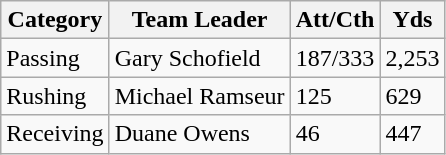<table class="wikitable">
<tr>
<th>Category</th>
<th>Team Leader</th>
<th>Att/Cth</th>
<th>Yds</th>
</tr>
<tr style="background: ##ddffdd;">
<td>Passing</td>
<td>Gary Schofield</td>
<td>187/333</td>
<td>2,253</td>
</tr>
<tr style="background: ##ffdddd;">
<td>Rushing</td>
<td>Michael Ramseur</td>
<td>125</td>
<td>629</td>
</tr>
<tr style="background: ##ddffdd;">
<td>Receiving</td>
<td>Duane Owens</td>
<td>46</td>
<td>447</td>
</tr>
</table>
